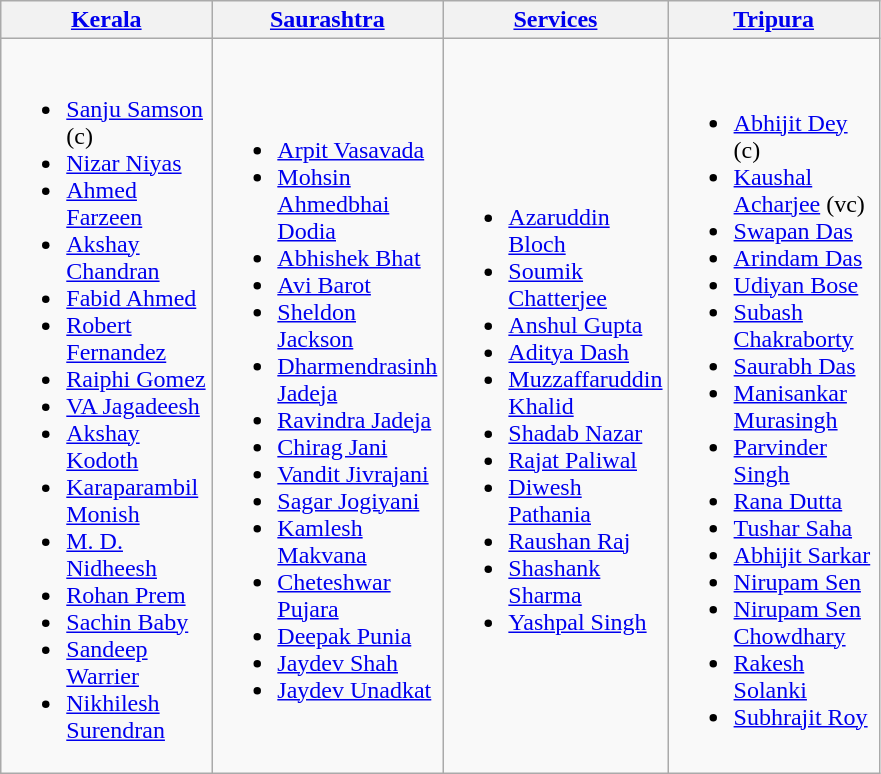<table class="wikitable">
<tr>
<th style="width: 100pt;"><a href='#'>Kerala</a></th>
<th style="width: 100pt;"><a href='#'>Saurashtra</a></th>
<th style="width: 100pt;"><a href='#'>Services</a></th>
<th style="width: 100pt;"><a href='#'>Tripura</a></th>
</tr>
<tr>
<td><br><ul><li><a href='#'>Sanju Samson</a> (c)</li><li><a href='#'>Nizar Niyas</a></li><li><a href='#'>Ahmed Farzeen</a></li><li><a href='#'>Akshay Chandran</a></li><li><a href='#'>Fabid Ahmed</a></li><li><a href='#'>Robert Fernandez</a></li><li><a href='#'>Raiphi Gomez</a></li><li><a href='#'>VA Jagadeesh</a></li><li><a href='#'>Akshay Kodoth</a></li><li><a href='#'>Karaparambil Monish</a></li><li><a href='#'>M. D. Nidheesh</a></li><li><a href='#'>Rohan Prem</a></li><li><a href='#'>Sachin Baby</a></li><li><a href='#'>Sandeep Warrier</a></li><li><a href='#'>Nikhilesh Surendran</a></li></ul></td>
<td><br><ul><li><a href='#'>Arpit Vasavada</a></li><li><a href='#'>Mohsin Ahmedbhai Dodia</a></li><li><a href='#'>Abhishek Bhat</a></li><li><a href='#'>Avi Barot</a></li><li><a href='#'>Sheldon Jackson</a></li><li><a href='#'>Dharmendrasinh Jadeja</a></li><li><a href='#'>Ravindra Jadeja</a></li><li><a href='#'>Chirag Jani</a></li><li><a href='#'>Vandit Jivrajani</a></li><li><a href='#'>Sagar Jogiyani</a></li><li><a href='#'>Kamlesh Makvana</a></li><li><a href='#'>Cheteshwar Pujara</a></li><li><a href='#'>Deepak Punia</a></li><li><a href='#'>Jaydev Shah</a></li><li><a href='#'>Jaydev Unadkat</a></li></ul></td>
<td><br><ul><li><a href='#'>Azaruddin Bloch</a></li><li><a href='#'>Soumik Chatterjee</a></li><li><a href='#'>Anshul Gupta</a></li><li><a href='#'>Aditya Dash</a></li><li><a href='#'>Muzzaffaruddin Khalid</a></li><li><a href='#'>Shadab Nazar</a></li><li><a href='#'>Rajat Paliwal</a></li><li><a href='#'>Diwesh Pathania</a></li><li><a href='#'>Raushan Raj</a></li><li><a href='#'>Shashank Sharma</a></li><li><a href='#'>Yashpal Singh</a></li></ul></td>
<td><br><ul><li><a href='#'>Abhijit Dey</a> (c)</li><li><a href='#'>Kaushal Acharjee</a> (vc)</li><li><a href='#'>Swapan Das</a></li><li><a href='#'>Arindam Das</a></li><li><a href='#'>Udiyan Bose</a></li><li><a href='#'>Subash Chakraborty</a></li><li><a href='#'>Saurabh Das</a></li><li><a href='#'>Manisankar Murasingh</a></li><li><a href='#'>Parvinder Singh</a></li><li><a href='#'>Rana Dutta</a></li><li><a href='#'>Tushar Saha</a></li><li><a href='#'>Abhijit Sarkar</a></li><li><a href='#'>Nirupam Sen</a></li><li><a href='#'>Nirupam Sen Chowdhary</a></li><li><a href='#'>Rakesh Solanki</a></li><li><a href='#'>Subhrajit Roy</a></li></ul></td>
</tr>
</table>
